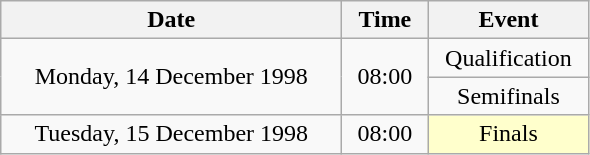<table class = "wikitable" style="text-align:center;">
<tr>
<th width=220>Date</th>
<th width=50>Time</th>
<th width=100>Event</th>
</tr>
<tr>
<td rowspan=2>Monday, 14 December 1998</td>
<td rowspan=2>08:00</td>
<td>Qualification</td>
</tr>
<tr>
<td>Semifinals</td>
</tr>
<tr>
<td>Tuesday, 15 December 1998</td>
<td>08:00</td>
<td bgcolor=ffffcc>Finals</td>
</tr>
</table>
